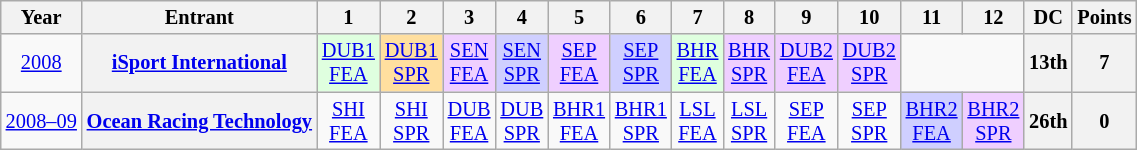<table class="wikitable" style="text-align:center; font-size:85%">
<tr>
<th>Year</th>
<th>Entrant</th>
<th>1</th>
<th>2</th>
<th>3</th>
<th>4</th>
<th>5</th>
<th>6</th>
<th>7</th>
<th>8</th>
<th>9</th>
<th>10</th>
<th>11</th>
<th>12</th>
<th>DC</th>
<th>Points</th>
</tr>
<tr>
<td><a href='#'>2008</a></td>
<th nowrap><a href='#'>iSport International</a></th>
<td style="background:#DFFFDF;"><a href='#'>DUB1<br>FEA</a><br></td>
<td style="background:#FFDF9F;"><a href='#'>DUB1<br>SPR</a><br></td>
<td style="background:#EFCFFF;"><a href='#'>SEN<br>FEA</a><br></td>
<td style="background:#CFCFFF;"><a href='#'>SEN<br>SPR</a><br></td>
<td style="background:#EFCFFF;"><a href='#'>SEP<br>FEA</a><br></td>
<td style="background:#CFCFFF;"><a href='#'>SEP<br>SPR</a><br></td>
<td style="background:#DFFFDF;"><a href='#'>BHR<br>FEA</a><br></td>
<td style="background:#EFCFFF;"><a href='#'>BHR<br>SPR</a><br></td>
<td style="background:#EFCFFF;"><a href='#'>DUB2<br>FEA</a><br></td>
<td style="background:#EFCFFF;"><a href='#'>DUB2<br>SPR</a><br></td>
<td colspan=2></td>
<th>13th</th>
<th>7</th>
</tr>
<tr>
<td nowrap><a href='#'>2008–09</a></td>
<th nowrap><a href='#'>Ocean Racing Technology</a></th>
<td><a href='#'>SHI<br>FEA</a></td>
<td><a href='#'>SHI<br>SPR</a></td>
<td><a href='#'>DUB<br>FEA</a></td>
<td><a href='#'>DUB<br>SPR</a></td>
<td><a href='#'>BHR1<br>FEA</a></td>
<td><a href='#'>BHR1<br>SPR</a></td>
<td><a href='#'>LSL<br>FEA</a></td>
<td><a href='#'>LSL<br>SPR</a></td>
<td><a href='#'>SEP<br>FEA</a></td>
<td><a href='#'>SEP<br>SPR</a></td>
<td style="background:#CFCFFF;"><a href='#'>BHR2<br>FEA</a><br></td>
<td style="background:#EFCFFF;"><a href='#'>BHR2<br>SPR</a><br></td>
<th>26th</th>
<th>0</th>
</tr>
</table>
